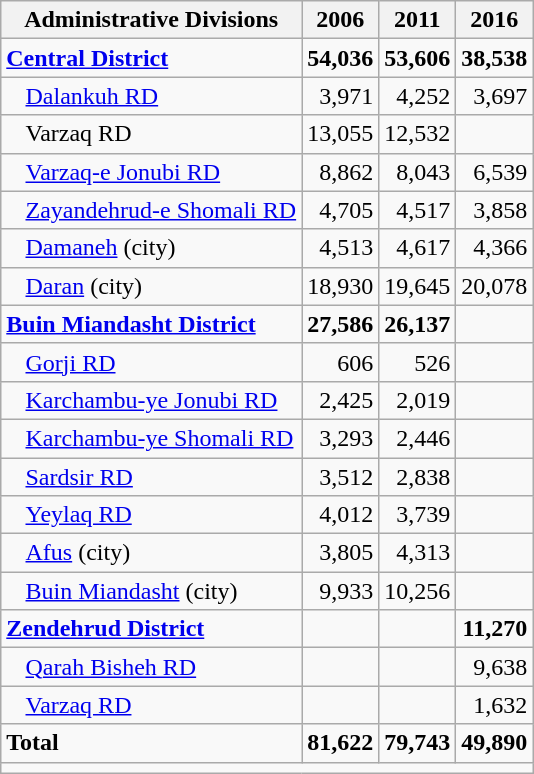<table class="wikitable">
<tr>
<th>Administrative Divisions</th>
<th>2006</th>
<th>2011</th>
<th>2016</th>
</tr>
<tr>
<td><strong><a href='#'>Central District</a></strong></td>
<td style="text-align: right;"><strong>54,036</strong></td>
<td style="text-align: right;"><strong>53,606</strong></td>
<td style="text-align: right;"><strong>38,538</strong></td>
</tr>
<tr>
<td style="padding-left: 1em;"><a href='#'>Dalankuh RD</a></td>
<td style="text-align: right;">3,971</td>
<td style="text-align: right;">4,252</td>
<td style="text-align: right;">3,697</td>
</tr>
<tr>
<td style="padding-left: 1em;">Varzaq RD</td>
<td style="text-align: right;">13,055</td>
<td style="text-align: right;">12,532</td>
<td style="text-align: right;"></td>
</tr>
<tr>
<td style="padding-left: 1em;"><a href='#'>Varzaq-e Jonubi RD</a></td>
<td style="text-align: right;">8,862</td>
<td style="text-align: right;">8,043</td>
<td style="text-align: right;">6,539</td>
</tr>
<tr>
<td style="padding-left: 1em;"><a href='#'>Zayandehrud-e Shomali RD</a></td>
<td style="text-align: right;">4,705</td>
<td style="text-align: right;">4,517</td>
<td style="text-align: right;">3,858</td>
</tr>
<tr>
<td style="padding-left: 1em;"><a href='#'>Damaneh</a> (city)</td>
<td style="text-align: right;">4,513</td>
<td style="text-align: right;">4,617</td>
<td style="text-align: right;">4,366</td>
</tr>
<tr>
<td style="padding-left: 1em;"><a href='#'>Daran</a> (city)</td>
<td style="text-align: right;">18,930</td>
<td style="text-align: right;">19,645</td>
<td style="text-align: right;">20,078</td>
</tr>
<tr>
<td><strong><a href='#'>Buin Miandasht District</a></strong></td>
<td style="text-align: right;"><strong>27,586</strong></td>
<td style="text-align: right;"><strong>26,137</strong></td>
<td style="text-align: right;"></td>
</tr>
<tr>
<td style="padding-left: 1em;"><a href='#'>Gorji RD</a></td>
<td style="text-align: right;">606</td>
<td style="text-align: right;">526</td>
<td style="text-align: right;"></td>
</tr>
<tr>
<td style="padding-left: 1em;"><a href='#'>Karchambu-ye Jonubi RD</a></td>
<td style="text-align: right;">2,425</td>
<td style="text-align: right;">2,019</td>
<td style="text-align: right;"></td>
</tr>
<tr>
<td style="padding-left: 1em;"><a href='#'>Karchambu-ye Shomali RD</a></td>
<td style="text-align: right;">3,293</td>
<td style="text-align: right;">2,446</td>
<td style="text-align: right;"></td>
</tr>
<tr>
<td style="padding-left: 1em;"><a href='#'>Sardsir RD</a></td>
<td style="text-align: right;">3,512</td>
<td style="text-align: right;">2,838</td>
<td style="text-align: right;"></td>
</tr>
<tr>
<td style="padding-left: 1em;"><a href='#'>Yeylaq RD</a></td>
<td style="text-align: right;">4,012</td>
<td style="text-align: right;">3,739</td>
<td style="text-align: right;"></td>
</tr>
<tr>
<td style="padding-left: 1em;"><a href='#'>Afus</a> (city)</td>
<td style="text-align: right;">3,805</td>
<td style="text-align: right;">4,313</td>
<td style="text-align: right;"></td>
</tr>
<tr>
<td style="padding-left: 1em;"><a href='#'>Buin Miandasht</a> (city)</td>
<td style="text-align: right;">9,933</td>
<td style="text-align: right;">10,256</td>
<td style="text-align: right;"></td>
</tr>
<tr>
<td><strong><a href='#'>Zendehrud District</a></strong></td>
<td style="text-align: right;"></td>
<td style="text-align: right;"></td>
<td style="text-align: right;"><strong>11,270</strong></td>
</tr>
<tr>
<td style="padding-left: 1em;"><a href='#'>Qarah Bisheh RD</a></td>
<td style="text-align: right;"></td>
<td style="text-align: right;"></td>
<td style="text-align: right;">9,638</td>
</tr>
<tr>
<td style="padding-left: 1em;"><a href='#'>Varzaq RD</a></td>
<td style="text-align: right;"></td>
<td style="text-align: right;"></td>
<td style="text-align: right;">1,632</td>
</tr>
<tr>
<td><strong>Total</strong></td>
<td style="text-align: right;"><strong>81,622</strong></td>
<td style="text-align: right;"><strong>79,743</strong></td>
<td style="text-align: right;"><strong>49,890</strong></td>
</tr>
<tr>
<td colspan=4></td>
</tr>
</table>
